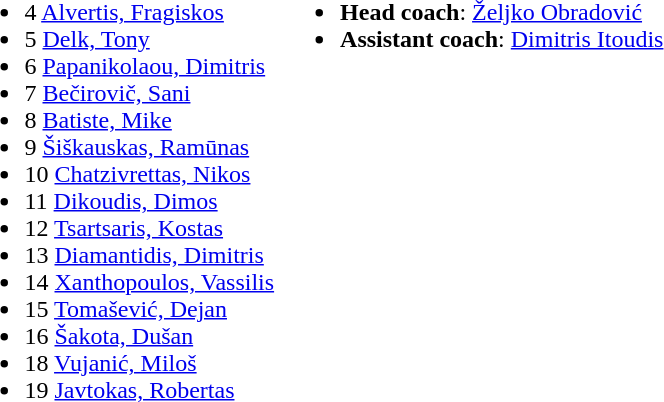<table>
<tr valign="top">
<td><br><ul><li>4  <a href='#'>Alvertis, Fragiskos</a></li><li>5  <a href='#'>Delk, Tony</a></li><li>6  <a href='#'>Papanikolaou, Dimitris</a></li><li>7   <a href='#'>Bečirovič, Sani</a></li><li>8  <a href='#'>Batiste, Mike</a></li><li>9  <a href='#'>Šiškauskas, Ramūnas</a></li><li>10  <a href='#'>Chatzivrettas, Nikos</a></li><li>11  <a href='#'>Dikoudis, Dimos</a></li><li>12  <a href='#'>Tsartsaris, Kostas</a></li><li>13  <a href='#'>Diamantidis, Dimitris</a></li><li>14  <a href='#'>Xanthopoulos, Vassilis</a></li><li>15  <a href='#'>Tomašević, Dejan</a></li><li>16  <a href='#'>Šakota, Dušan</a></li><li>18  <a href='#'>Vujanić, Miloš</a></li><li>19  <a href='#'>Javtokas, Robertas</a></li></ul></td>
<td><br><ul><li><strong>Head coach</strong>:  <a href='#'>Željko Obradović</a></li><li><strong>Assistant coach</strong>:  <a href='#'>Dimitris Itoudis</a></li></ul></td>
</tr>
</table>
